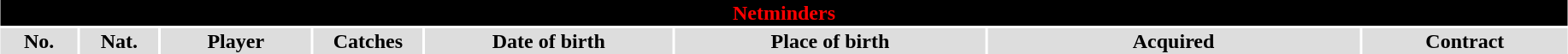<table class="toccolours" style="width:97%; clear:both; margin:1.5em auto; text-align:center;">
<tr>
<th colspan="11" style="background:black; color:red;">Netminders</th>
</tr>
<tr style="background:#ddd;">
<th width="5%">No.</th>
<th width="5%">Nat.</th>
<th>Player</th>
<th width="7%">Catches</th>
<th width="16%">Date of birth</th>
<th width="20%">Place of birth</th>
<th width="24%">Acquired</th>
<td><strong>Contract</strong></td>
</tr>
</table>
